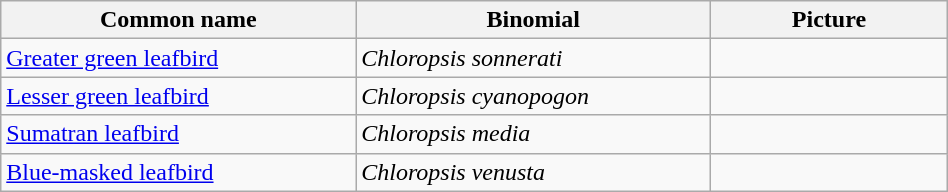<table width=50% class="wikitable">
<tr>
<th width=30%>Common name</th>
<th width=30%>Binomial</th>
<th width=20%>Picture</th>
</tr>
<tr>
<td><a href='#'>Greater green leafbird</a></td>
<td><em>Chloropsis sonnerati</em></td>
<td></td>
</tr>
<tr>
<td><a href='#'>Lesser green leafbird</a></td>
<td><em>Chloropsis cyanopogon</em></td>
<td></td>
</tr>
<tr>
<td><a href='#'>Sumatran leafbird</a></td>
<td><em>Chloropsis media</em></td>
<td></td>
</tr>
<tr>
<td><a href='#'>Blue-masked leafbird</a></td>
<td><em>Chloropsis venusta</em></td>
<td></td>
</tr>
</table>
